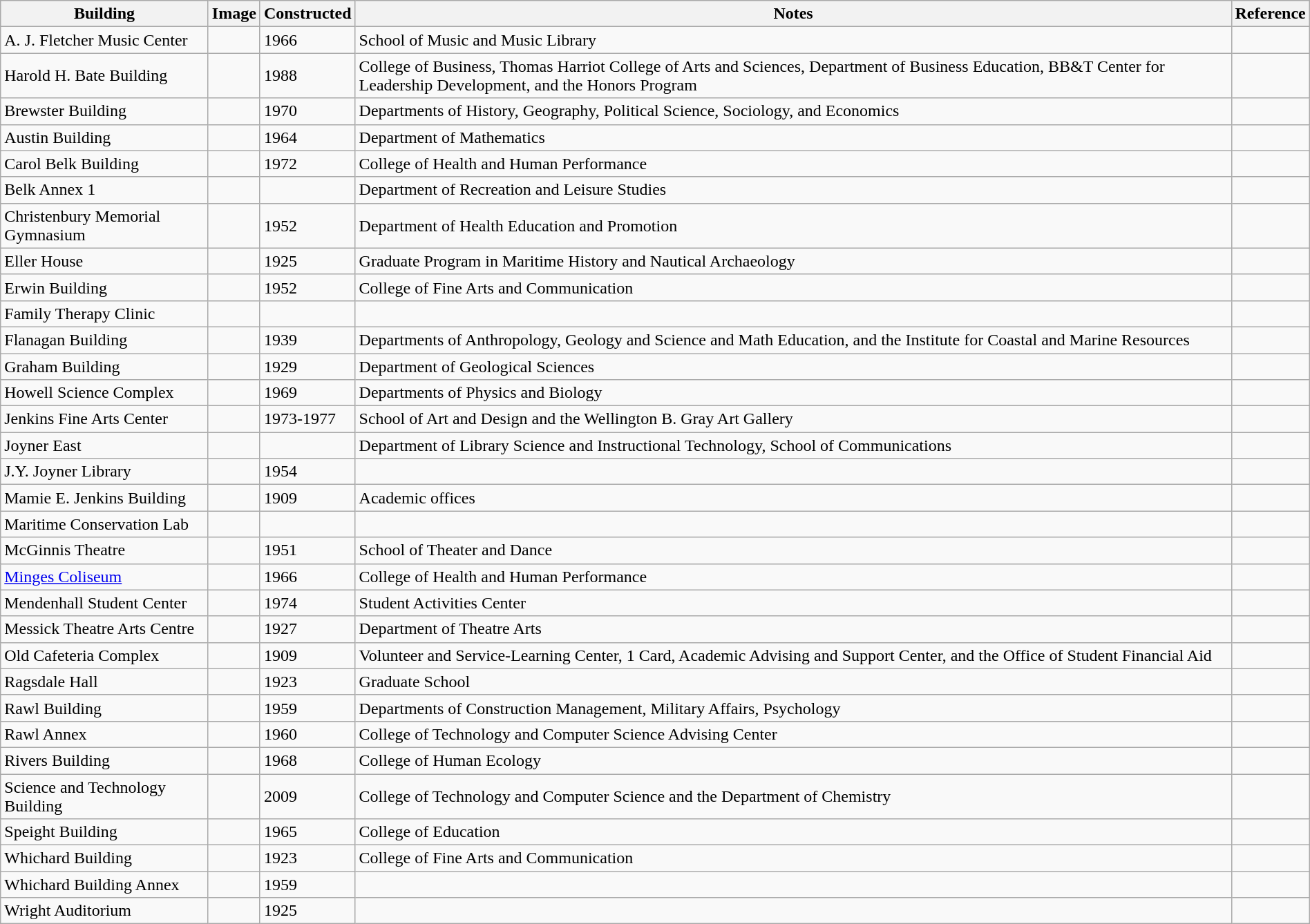<table class="wikitable sortable" style="width:100%">
<tr>
<th style="width:*;">Building</th>
<th style="width:*;" class="unsortable">Image</th>
<th style="width:*;">Constructed</th>
<th style="width:*;" class="unsortable">Notes</th>
<th style="width:*;" class="unsortable">Reference</th>
</tr>
<tr valign="top">
<td>A. J. Fletcher Music Center</td>
<td></td>
<td>1966</td>
<td>School of Music and Music Library</td>
<td></td>
</tr>
<tr>
<td>Harold H. Bate Building</td>
<td></td>
<td>1988</td>
<td>College of Business, Thomas Harriot College of Arts and Sciences, Department of Business Education, BB&T Center for Leadership Development, and the Honors Program</td>
<td></td>
</tr>
<tr>
<td>Brewster Building</td>
<td></td>
<td>1970</td>
<td>Departments of History, Geography, Political Science, Sociology, and Economics</td>
<td></td>
</tr>
<tr>
<td>Austin Building</td>
<td></td>
<td>1964</td>
<td>Department of Mathematics</td>
<td></td>
</tr>
<tr>
<td>Carol Belk Building</td>
<td></td>
<td>1972</td>
<td>College of Health and Human Performance</td>
<td></td>
</tr>
<tr>
<td>Belk Annex 1</td>
<td></td>
<td></td>
<td>Department of Recreation and Leisure Studies</td>
<td></td>
</tr>
<tr>
<td>Christenbury Memorial Gymnasium</td>
<td></td>
<td>1952</td>
<td>Department of Health Education and Promotion</td>
<td></td>
</tr>
<tr>
<td>Eller House</td>
<td></td>
<td>1925</td>
<td>Graduate Program in Maritime History and Nautical Archaeology</td>
<td></td>
</tr>
<tr>
<td>Erwin Building</td>
<td></td>
<td>1952</td>
<td>College of Fine Arts and Communication</td>
<td></td>
</tr>
<tr>
<td>Family Therapy Clinic</td>
<td></td>
<td></td>
<td></td>
<td></td>
</tr>
<tr>
<td>Flanagan Building</td>
<td></td>
<td>1939</td>
<td>Departments of Anthropology, Geology and Science and Math Education, and the Institute for Coastal and Marine Resources</td>
<td></td>
</tr>
<tr>
<td>Graham Building</td>
<td></td>
<td>1929</td>
<td>Department of Geological Sciences</td>
<td></td>
</tr>
<tr>
<td>Howell Science Complex</td>
<td></td>
<td>1969</td>
<td>Departments of Physics and Biology</td>
<td></td>
</tr>
<tr>
<td>Jenkins Fine Arts Center</td>
<td></td>
<td>1973-1977</td>
<td>School of Art and Design and the Wellington B. Gray Art Gallery</td>
<td></td>
</tr>
<tr>
<td>Joyner East</td>
<td></td>
<td></td>
<td>Department of Library Science and Instructional Technology, School of Communications</td>
<td></td>
</tr>
<tr>
<td>J.Y. Joyner Library</td>
<td></td>
<td>1954</td>
<td></td>
<td></td>
</tr>
<tr>
<td>Mamie E. Jenkins Building</td>
<td></td>
<td>1909</td>
<td>Academic offices</td>
<td></td>
</tr>
<tr>
<td>Maritime Conservation Lab</td>
<td></td>
<td></td>
<td></td>
<td></td>
</tr>
<tr>
<td>McGinnis Theatre</td>
<td></td>
<td>1951</td>
<td>School of Theater and Dance</td>
<td></td>
</tr>
<tr>
<td><a href='#'>Minges Coliseum</a></td>
<td></td>
<td>1966</td>
<td>College of Health and Human Performance</td>
<td></td>
</tr>
<tr>
<td>Mendenhall Student Center</td>
<td></td>
<td>1974</td>
<td>Student Activities Center</td>
<td></td>
</tr>
<tr>
<td>Messick Theatre Arts Centre</td>
<td></td>
<td>1927</td>
<td>Department of Theatre Arts</td>
<td></td>
</tr>
<tr>
<td>Old Cafeteria Complex</td>
<td></td>
<td>1909</td>
<td>Volunteer and Service-Learning Center, 1 Card, Academic Advising and Support Center, and the Office of Student Financial Aid</td>
<td></td>
</tr>
<tr>
<td>Ragsdale Hall</td>
<td></td>
<td>1923</td>
<td>Graduate School</td>
<td></td>
</tr>
<tr>
<td>Rawl Building</td>
<td></td>
<td>1959</td>
<td>Departments of Construction Management, Military Affairs, Psychology</td>
<td></td>
</tr>
<tr>
<td>Rawl Annex</td>
<td></td>
<td>1960</td>
<td>College of Technology and Computer Science Advising Center</td>
<td></td>
</tr>
<tr>
<td>Rivers Building</td>
<td></td>
<td>1968</td>
<td>College of Human Ecology</td>
<td></td>
</tr>
<tr>
<td>Science and Technology Building</td>
<td></td>
<td>2009</td>
<td>College of Technology and Computer Science and the Department of Chemistry</td>
<td></td>
</tr>
<tr>
<td>Speight Building</td>
<td></td>
<td>1965</td>
<td>College of Education</td>
<td></td>
</tr>
<tr>
<td>Whichard Building</td>
<td></td>
<td>1923</td>
<td>College of Fine Arts and Communication</td>
<td></td>
</tr>
<tr>
<td>Whichard Building Annex</td>
<td></td>
<td>1959</td>
<td></td>
<td></td>
</tr>
<tr>
<td>Wright Auditorium</td>
<td></td>
<td>1925</td>
<td></td>
<td></td>
</tr>
</table>
